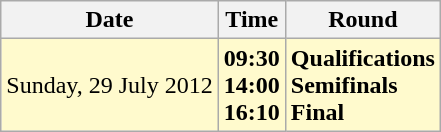<table class="wikitable">
<tr>
<th>Date</th>
<th>Time</th>
<th>Round</th>
</tr>
<tr>
<td style=background:lemonchiffon>Sunday, 29 July 2012</td>
<td style=background:lemonchiffon><strong>09:30<br>14:00<br>16:10</strong></td>
<td style=background:lemonchiffon><strong>Qualifications<br>Semifinals<br>Final</strong></td>
</tr>
</table>
